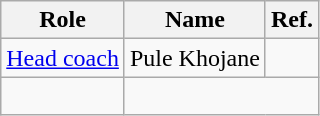<table class="wikitable">
<tr>
<th>Role</th>
<th>Name</th>
<th>Ref.</th>
</tr>
<tr>
<td><a href='#'>Head coach</a></td>
<td>Pule Khojane</td>
<td></td>
</tr>
<tr>
<td><br></td>
</tr>
</table>
